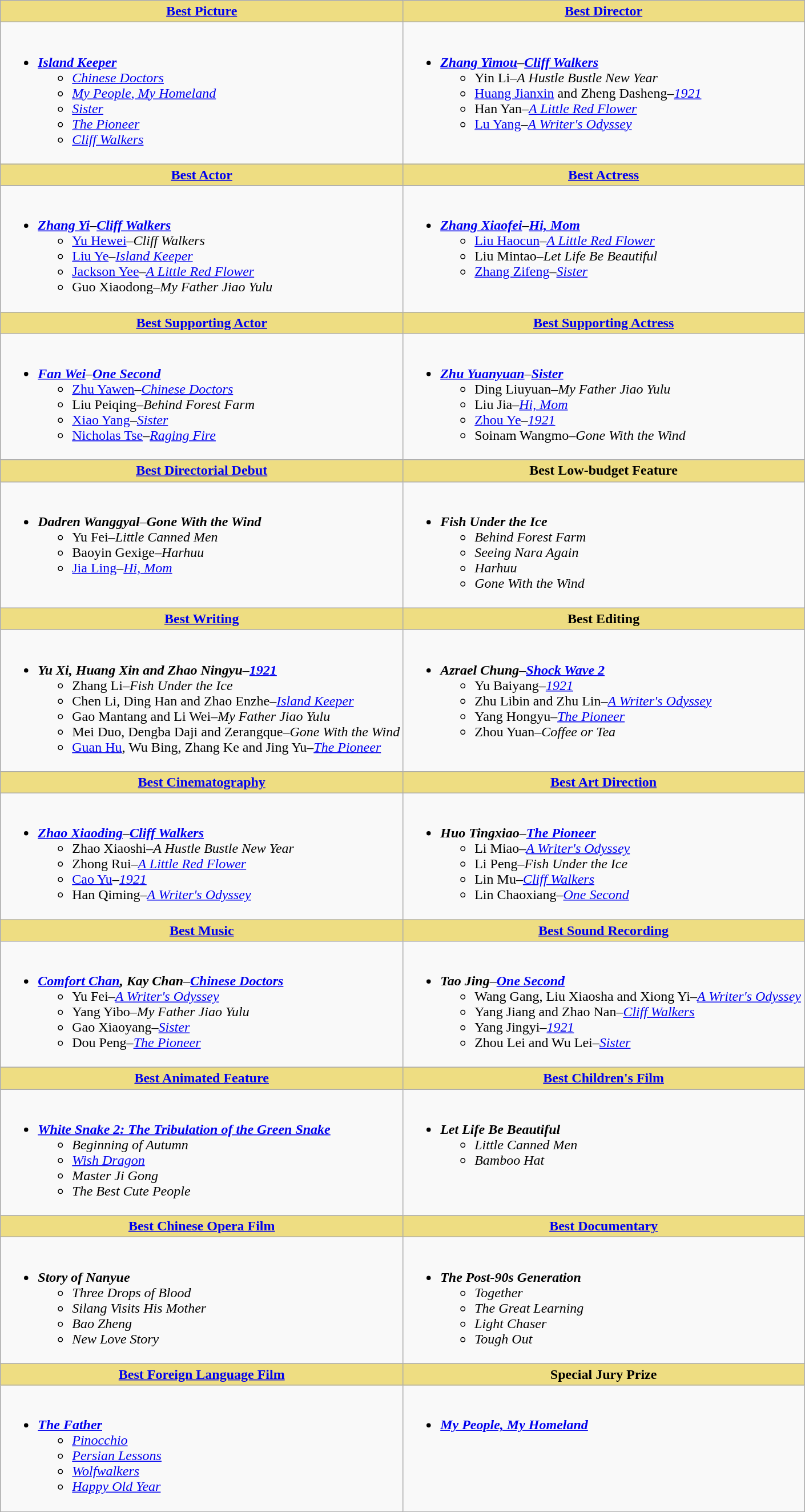<table class="wikitable">
<tr>
<th style="background:#EEDD82; width=50%"><a href='#'>Best Picture</a></th>
<th style="background:#EEDD82; width=50%"><a href='#'>Best Director</a></th>
</tr>
<tr>
<td valign="top"><br><ul><li><strong><em><a href='#'>Island Keeper</a></em></strong><ul><li><em><a href='#'>Chinese Doctors</a></em></li><li><em><a href='#'>My People, My Homeland</a></em></li><li><em><a href='#'>Sister</a></em></li><li><em><a href='#'>The Pioneer</a></em></li><li><em><a href='#'>Cliff Walkers</a></em></li></ul></li></ul></td>
<td valign="top"><br><ul><li><strong><em><a href='#'>Zhang Yimou</a></em></strong>–<strong><em><a href='#'>Cliff Walkers</a></em></strong><ul><li>Yin Li–<em>A Hustle Bustle New Year</em></li><li><a href='#'>Huang Jianxin</a> and Zheng Dasheng–<em><a href='#'>1921</a></em></li><li>Han Yan–<em><a href='#'>A Little Red Flower</a></em></li><li><a href='#'>Lu Yang</a>–<em><a href='#'>A Writer's Odyssey</a></em></li></ul></li></ul></td>
</tr>
<tr>
<th style="background:#EEDD82; width=50%"><a href='#'>Best Actor</a></th>
<th style="background:#EEDD82; width=50%"><a href='#'>Best Actress</a></th>
</tr>
<tr>
<td valign="top"><br><ul><li><strong><em><a href='#'>Zhang Yi</a></em></strong>–<strong><em><a href='#'>Cliff Walkers</a></em></strong><ul><li><a href='#'>Yu Hewei</a>–<em>Cliff Walkers</em></li><li><a href='#'>Liu Ye</a>–<em><a href='#'>Island Keeper</a></em></li><li><a href='#'>Jackson Yee</a>–<em><a href='#'>A Little Red Flower</a></em></li><li>Guo Xiaodong–<em>My Father Jiao Yulu</em></li></ul></li></ul></td>
<td valign="top"><br><ul><li><strong><em><a href='#'>Zhang Xiaofei</a></em></strong>–<strong><em><a href='#'>Hi, Mom</a></em></strong><ul><li><a href='#'>Liu Haocun</a>–<em><a href='#'>A Little Red Flower</a></em></li><li>Liu Mintao–<em>Let Life Be Beautiful</em></li><li><a href='#'>Zhang Zifeng</a>–<em><a href='#'>Sister</a></em></li></ul></li></ul></td>
</tr>
<tr>
<th style="background:#EEDD82; width=50%"><a href='#'>Best Supporting Actor</a></th>
<th style="background:#EEDD82; width=50%"><a href='#'>Best Supporting Actress</a></th>
</tr>
<tr>
<td valign="top"><br><ul><li><strong><em><a href='#'>Fan Wei</a></em></strong>–<strong><em><a href='#'>One Second</a></em></strong><ul><li><a href='#'>Zhu Yawen</a>–<em><a href='#'>Chinese Doctors</a></em></li><li>Liu Peiqing–<em>Behind Forest Farm</em></li><li><a href='#'>Xiao Yang</a>–<em><a href='#'>Sister</a></em></li><li><a href='#'>Nicholas Tse</a>–<em><a href='#'>Raging Fire</a></em></li></ul></li></ul></td>
<td valign="top"><br><ul><li><strong><em><a href='#'>Zhu Yuanyuan</a></em></strong>–<strong><em><a href='#'>Sister</a></em></strong><ul><li>Ding Liuyuan–<em>My Father Jiao Yulu</em></li><li>Liu Jia–<em><a href='#'>Hi, Mom</a></em></li><li><a href='#'>Zhou Ye</a>–<em><a href='#'>1921</a></em></li><li>Soinam Wangmo–<em>Gone With the Wind</em></li></ul></li></ul></td>
</tr>
<tr>
<th style="background:#EEDD82; width=50%"><a href='#'>Best Directorial Debut</a></th>
<th style="background:#EEDD82; width=50%">Best Low-budget Feature</th>
</tr>
<tr>
<td valign="top"><br><ul><li><strong><em>Dadren Wanggyal</em></strong>–<strong><em>Gone With the Wind</em></strong><ul><li>Yu Fei–<em>Little Canned Men</em></li><li>Baoyin Gexige–<em>Harhuu</em></li><li><a href='#'>Jia Ling</a>–<em><a href='#'>Hi, Mom</a></em></li></ul></li></ul></td>
<td valign="top"><br><ul><li><strong><em>Fish Under the Ice</em></strong><ul><li><em>Behind Forest Farm</em></li><li><em>Seeing Nara Again</em></li><li><em>Harhuu</em></li><li><em>Gone With the Wind</em></li></ul></li></ul></td>
</tr>
<tr>
<th style="background:#EEDD82; width=50%"><a href='#'>Best Writing</a></th>
<th style="background:#EEDD82; width=50%">Best Editing</th>
</tr>
<tr>
<td valign="top"><br><ul><li><strong><em>Yu Xi, Huang Xin and Zhao Ningyu</em></strong>–<strong><em><a href='#'>1921</a></em></strong><ul><li>Zhang Li–<em>Fish Under the Ice</em></li><li>Chen Li, Ding Han and Zhao Enzhe–<em><a href='#'>Island Keeper</a></em></li><li>Gao Mantang and Li Wei–<em>My Father Jiao Yulu</em></li><li>Mei Duo, Dengba Daji and Zerangque–<em>Gone With the Wind</em></li><li><a href='#'>Guan Hu</a>, Wu Bing, Zhang Ke and Jing Yu–<em><a href='#'>The Pioneer</a></em></li></ul></li></ul></td>
<td valign="top"><br><ul><li><strong><em>Azrael Chung</em></strong>–<strong><em><a href='#'>Shock Wave 2</a></em></strong><ul><li>Yu Baiyang–<em><a href='#'>1921</a></em></li><li>Zhu Libin and Zhu Lin–<em><a href='#'>A Writer's Odyssey</a></em></li><li>Yang Hongyu–<em><a href='#'>The Pioneer</a></em></li><li>Zhou Yuan–<em>Coffee or Tea</em></li></ul></li></ul></td>
</tr>
<tr>
<th style="background:#EEDD82; width=50%"><a href='#'>Best Cinematography</a></th>
<th style="background:#EEDD82; width=50%"><a href='#'>Best Art Direction</a></th>
</tr>
<tr>
<td valign="top"><br><ul><li><strong><em><a href='#'>Zhao Xiaoding</a></em></strong>–<strong><em><a href='#'>Cliff Walkers</a></em></strong><ul><li>Zhao Xiaoshi–<em>A Hustle Bustle New Year</em></li><li>Zhong Rui–<em><a href='#'>A Little Red Flower</a></em></li><li><a href='#'>Cao Yu</a>–<em><a href='#'>1921</a></em></li><li>Han Qiming–<em><a href='#'>A Writer's Odyssey</a></em></li></ul></li></ul></td>
<td valign="top"><br><ul><li><strong><em>Huo Tingxiao</em></strong>–<strong><em><a href='#'>The Pioneer</a></em></strong><ul><li>Li Miao–<em><a href='#'>A Writer's Odyssey</a></em></li><li>Li Peng–<em>Fish Under the Ice</em></li><li>Lin Mu–<em><a href='#'>Cliff Walkers</a></em></li><li>Lin Chaoxiang–<em><a href='#'>One Second</a></em></li></ul></li></ul></td>
</tr>
<tr>
<th style="background:#EEDD82; width=50%"><a href='#'>Best Music</a></th>
<th style="background:#EEDD82; width=50%"><a href='#'>Best Sound Recording</a></th>
</tr>
<tr>
<td valign="top"><br><ul><li><strong><em><a href='#'>Comfort Chan</a>, Kay Chan</em></strong>–<strong><em><a href='#'>Chinese Doctors</a></em></strong><ul><li>Yu Fei–<em><a href='#'>A Writer's Odyssey</a></em></li><li>Yang Yibo–<em>My Father Jiao Yulu</em></li><li>Gao Xiaoyang–<em><a href='#'>Sister</a></em></li><li>Dou Peng–<em><a href='#'>The Pioneer</a></em></li></ul></li></ul></td>
<td valign="top"><br><ul><li><strong><em>Tao Jing</em></strong>–<strong><em><a href='#'>One Second</a></em></strong><ul><li>Wang Gang, Liu Xiaosha and Xiong Yi–<em><a href='#'>A Writer's Odyssey</a></em></li><li>Yang Jiang and Zhao Nan–<em><a href='#'>Cliff Walkers</a></em></li><li>Yang Jingyi–<em><a href='#'>1921</a></em></li><li>Zhou Lei and Wu Lei–<em><a href='#'>Sister</a></em></li></ul></li></ul></td>
</tr>
<tr>
<th style="background:#EEDD82; width=50%"><a href='#'>Best Animated Feature</a></th>
<th style="background:#EEDD82; width=50%"><a href='#'>Best Children's Film</a></th>
</tr>
<tr>
<td valign="top"><br><ul><li><strong><em><a href='#'>White Snake 2: The Tribulation of the Green Snake</a></em></strong><ul><li><em>Beginning of Autumn</em></li><li><em><a href='#'>Wish Dragon</a></em></li><li><em>Master Ji Gong</em></li><li><em>The Best Cute People</em></li></ul></li></ul></td>
<td valign="top"><br><ul><li><strong><em>Let Life Be Beautiful</em></strong><ul><li><em>Little Canned Men</em></li><li><em>Bamboo Hat</em></li></ul></li></ul></td>
</tr>
<tr>
<th style="background:#EEDD82; width=50%"><a href='#'>Best Chinese Opera Film</a></th>
<th style="background:#EEDD82; width=50%"><a href='#'>Best Documentary</a></th>
</tr>
<tr>
<td valign="top"><br><ul><li><strong><em>Story of Nanyue</em></strong><ul><li><em>Three Drops of Blood</em></li><li><em>Silang Visits His Mother</em></li><li><em>Bao Zheng</em></li><li><em>New Love Story</em></li></ul></li></ul></td>
<td valign="top"><br><ul><li><strong><em>The Post-90s Generation</em></strong><ul><li><em>Together</em></li><li><em>The Great Learning</em></li><li><em>Light Chaser</em></li><li><em>Tough Out</em></li></ul></li></ul></td>
</tr>
<tr>
<th style="background:#EEDD82; width=50%"><a href='#'>Best Foreign Language Film</a></th>
<th style="background:#EEDD82; width=50%">Special Jury Prize</th>
</tr>
<tr>
<td valign="top"><br><ul><li><strong><em><a href='#'>The Father</a></em></strong><ul><li><em><a href='#'>Pinocchio</a></em></li><li><em><a href='#'>Persian Lessons</a></em></li><li><em><a href='#'>Wolfwalkers</a></em></li><li><em><a href='#'>Happy Old Year</a></em></li></ul></li></ul></td>
<td valign="top"><br><ul><li><strong><em><a href='#'>My People, My Homeland</a></em></strong></li></ul></td>
</tr>
</table>
